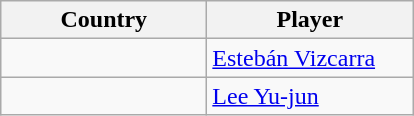<table class="wikitable">
<tr>
<th style="width:130px;">Country</th>
<th style="width:130px;">Player</th>
</tr>
<tr>
<td> </td>
<td><a href='#'>Estebán Vizcarra</a></td>
</tr>
<tr>
<td> </td>
<td><a href='#'>Lee Yu-jun</a></td>
</tr>
</table>
